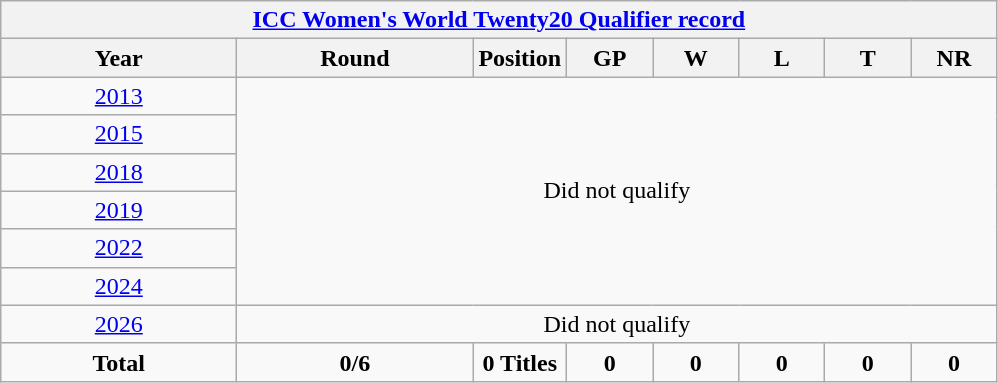<table class="wikitable" style="text-align: center;">
<tr>
<th colspan=8><a href='#'>ICC Women's World Twenty20 Qualifier record</a></th>
</tr>
<tr>
<th width=150>Year</th>
<th width=150>Round</th>
<th width=>Position</th>
<th width=50>GP</th>
<th width=50>W</th>
<th width=50>L</th>
<th width=50>T</th>
<th width=50>NR</th>
</tr>
<tr>
<td> <a href='#'>2013</a></td>
<td colspan=7  rowspan=6>Did not qualify</td>
</tr>
<tr>
<td> <a href='#'>2015</a></td>
</tr>
<tr>
<td> <a href='#'>2018</a></td>
</tr>
<tr>
<td> <a href='#'>2019</a></td>
</tr>
<tr>
<td> <a href='#'>2022</a></td>
</tr>
<tr>
<td> <a href='#'>2024</a></td>
</tr>
<tr>
<td> <a href='#'>2026</a></td>
<td colspan=8>Did not qualify</td>
</tr>
<tr>
<td><strong>Total</strong></td>
<td><strong>0/6</strong></td>
<td><strong>0 Titles</strong></td>
<td><strong>0</strong></td>
<td><strong>0</strong></td>
<td><strong>0</strong></td>
<td><strong>0</strong></td>
<td><strong>0</strong></td>
</tr>
</table>
